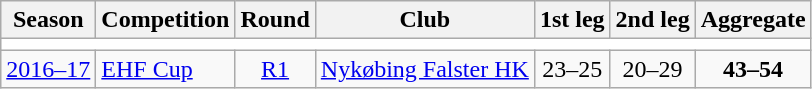<table class="wikitable">
<tr>
<th>Season</th>
<th>Competition</th>
<th>Round</th>
<th>Club</th>
<th>1st leg</th>
<th>2nd leg</th>
<th>Aggregate</th>
</tr>
<tr>
<td colspan="7" bgcolor=white></td>
</tr>
<tr>
<td><a href='#'>2016–17</a></td>
<td><a href='#'>EHF Cup</a></td>
<td style="text-align:center;"><a href='#'>R1</a></td>
<td> <a href='#'>Nykøbing Falster HK</a></td>
<td style="text-align:center;">23–25</td>
<td style="text-align:center;">20–29</td>
<td style="text-align:center;"><strong>43–54</strong></td>
</tr>
</table>
